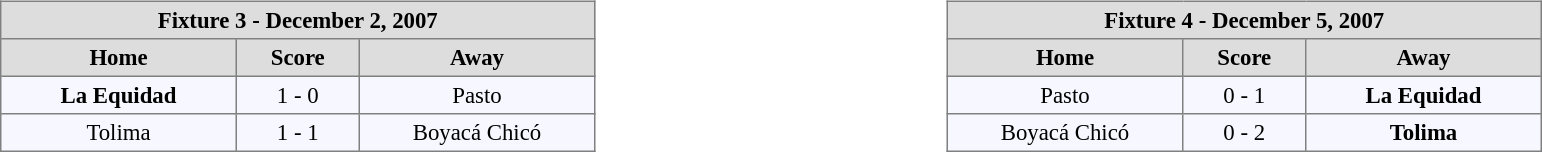<table width=100%>
<tr>
<td valign=top width=50% align=left><br><table align=center bgcolor="#f7f8ff" cellpadding="3" cellspacing="0" border="1" style="font-size: 95%; border: gray solid 1px; border-collapse: collapse;">
<tr align=center bgcolor=#DDDDDD style="color:black;">
<th colspan=3 align=center>Fixture 3 - December 2, 2007</th>
</tr>
<tr align=center bgcolor=#DDDDDD style="color:black;">
<th width="150">Home</th>
<th width="75">Score</th>
<th width="150">Away</th>
</tr>
<tr align=center>
<td><strong>La Equidad</strong></td>
<td>1 - 0</td>
<td>Pasto</td>
</tr>
<tr align=center>
<td>Tolima</td>
<td>1 - 1</td>
<td>Boyacá Chicó</td>
</tr>
</table>
</td>
<td valign=top width=50% align=left><br><table align=center bgcolor="#f7f8ff" cellpadding="3" cellspacing="0" border="1" style="font-size: 95%; border: gray solid 1px; border-collapse: collapse;">
<tr align=center bgcolor=#DDDDDD style="color:black;">
<th colspan=3 align=center>Fixture 4 - December 5, 2007</th>
</tr>
<tr align=center bgcolor=#DDDDDD style="color:black;">
<th width="150">Home</th>
<th width="75">Score</th>
<th width="150">Away</th>
</tr>
<tr align=center>
<td>Pasto</td>
<td>0 - 1</td>
<td><strong>La Equidad</strong></td>
</tr>
<tr align=center>
<td>Boyacá Chicó</td>
<td>0 - 2</td>
<td><strong>Tolima</strong></td>
</tr>
</table>
</td>
</tr>
</table>
